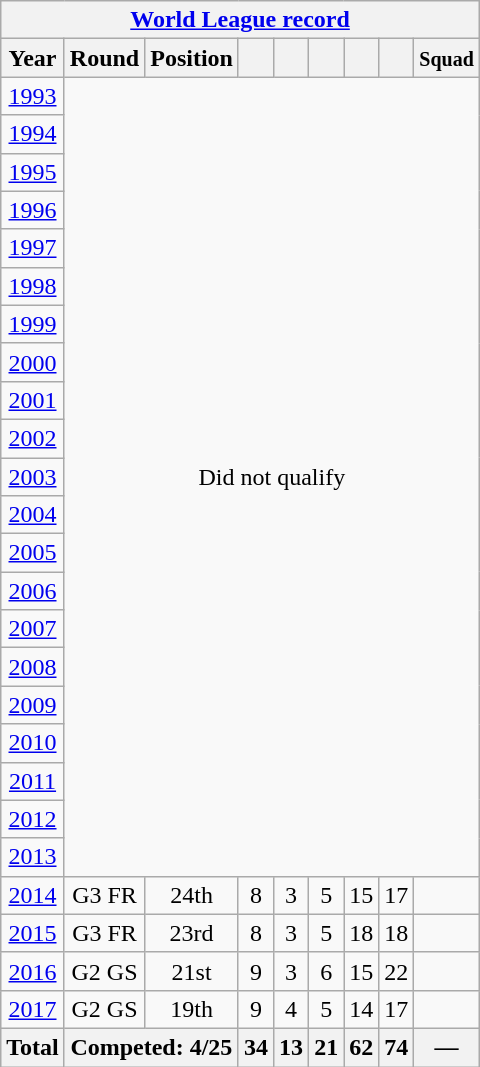<table class="wikitable" style="text-align: center;">
<tr>
<th colspan=9><a href='#'>World League record</a></th>
</tr>
<tr>
<th>Year</th>
<th>Round</th>
<th>Position</th>
<th></th>
<th></th>
<th></th>
<th></th>
<th></th>
<th><small>Squad</small></th>
</tr>
<tr>
<td> <a href='#'>1993</a></td>
<td colspan=8 rowspan=21>Did not qualify</td>
</tr>
<tr>
<td> <a href='#'>1994</a></td>
</tr>
<tr>
<td> <a href='#'>1995</a></td>
</tr>
<tr>
<td> <a href='#'>1996</a></td>
</tr>
<tr>
<td> <a href='#'>1997</a></td>
</tr>
<tr>
<td> <a href='#'>1998</a></td>
</tr>
<tr>
<td> <a href='#'>1999</a></td>
</tr>
<tr>
<td> <a href='#'>2000</a></td>
</tr>
<tr>
<td> <a href='#'>2001</a></td>
</tr>
<tr>
<td> <a href='#'>2002</a></td>
</tr>
<tr>
<td> <a href='#'>2003</a></td>
</tr>
<tr>
<td> <a href='#'>2004</a></td>
</tr>
<tr>
<td> <a href='#'>2005</a></td>
</tr>
<tr>
<td> <a href='#'>2006</a></td>
</tr>
<tr>
<td> <a href='#'>2007</a></td>
</tr>
<tr>
<td> <a href='#'>2008</a></td>
</tr>
<tr>
<td> <a href='#'>2009</a></td>
</tr>
<tr>
<td> <a href='#'>2010</a></td>
</tr>
<tr>
<td> <a href='#'>2011</a></td>
</tr>
<tr>
<td> <a href='#'>2012</a></td>
</tr>
<tr>
<td> <a href='#'>2013</a></td>
</tr>
<tr>
<td> <a href='#'>2014</a></td>
<td>G3 FR</td>
<td>24th</td>
<td>8</td>
<td>3</td>
<td>5</td>
<td>15</td>
<td>17</td>
<td></td>
</tr>
<tr>
<td> <a href='#'>2015</a></td>
<td>G3 FR</td>
<td>23rd</td>
<td>8</td>
<td>3</td>
<td>5</td>
<td>18</td>
<td>18</td>
<td></td>
</tr>
<tr>
<td> <a href='#'>2016</a></td>
<td>G2 GS</td>
<td>21st</td>
<td>9</td>
<td>3</td>
<td>6</td>
<td>15</td>
<td>22</td>
<td></td>
</tr>
<tr>
<td> <a href='#'>2017</a></td>
<td>G2 GS</td>
<td>19th</td>
<td>9</td>
<td>4</td>
<td>5</td>
<td>14</td>
<td>17</td>
<td></td>
</tr>
<tr bgcolor="efefef">
<th>Total</th>
<th colspan="2">Competed: 4/25</th>
<th>34</th>
<th>13</th>
<th>21</th>
<th>62</th>
<th>74</th>
<th>—</th>
</tr>
</table>
